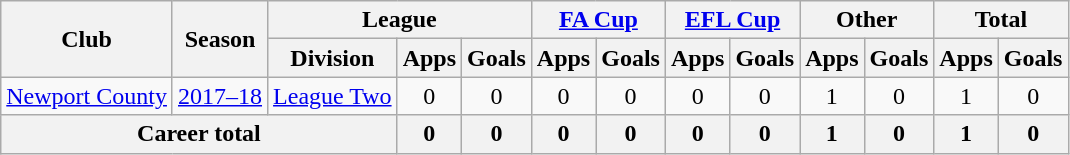<table class="wikitable" style="text-align:center">
<tr>
<th rowspan="2">Club</th>
<th rowspan="2">Season</th>
<th colspan="3">League</th>
<th colspan="2"><a href='#'>FA Cup</a></th>
<th colspan="2"><a href='#'>EFL Cup</a></th>
<th colspan="2">Other</th>
<th colspan="2">Total</th>
</tr>
<tr>
<th>Division</th>
<th>Apps</th>
<th>Goals</th>
<th>Apps</th>
<th>Goals</th>
<th>Apps</th>
<th>Goals</th>
<th>Apps</th>
<th>Goals</th>
<th>Apps</th>
<th>Goals</th>
</tr>
<tr>
<td><a href='#'>Newport County</a></td>
<td><a href='#'>2017–18</a></td>
<td><a href='#'>League Two</a></td>
<td>0</td>
<td>0</td>
<td>0</td>
<td>0</td>
<td>0</td>
<td>0</td>
<td>1</td>
<td>0</td>
<td>1</td>
<td>0</td>
</tr>
<tr>
<th colspan="3">Career total</th>
<th>0</th>
<th>0</th>
<th>0</th>
<th>0</th>
<th>0</th>
<th>0</th>
<th>1</th>
<th>0</th>
<th>1</th>
<th>0</th>
</tr>
</table>
